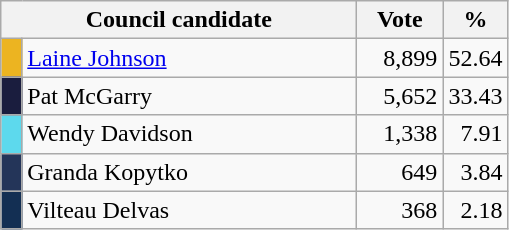<table class="wikitable">
<tr>
<th bgcolor="#DDDDFF" width="230px" colspan="2">Council candidate</th>
<th bgcolor="#DDDDFF" width="50px">Vote</th>
<th bgcolor="#DDDDFF" width="30px">%</th>
</tr>
<tr>
<td style="background-color:#ECB421;"></td>
<td style="text-align:left;"><a href='#'>Laine Johnson</a></td>
<td style="text-align:right;">8,899</td>
<td style="text-align:right;">52.64</td>
</tr>
<tr>
<td style="background-color:#1A1D3E;"></td>
<td style="text-align:left;">Pat McGarry</td>
<td style="text-align:right;">5,652</td>
<td style="text-align:right;">33.43</td>
</tr>
<tr>
<td style="background-color:#5DD9ED;"></td>
<td style="text-align:left;">Wendy Davidson</td>
<td style="text-align:right;">1,338</td>
<td style="text-align:right;">7.91</td>
</tr>
<tr>
<td style="background-color:#243559;"></td>
<td style="text-align:left;">Granda Kopytko</td>
<td style="text-align:right;">649</td>
<td style="text-align:right;">3.84</td>
</tr>
<tr>
<td style="background-color:#132F53;"></td>
<td style="text-align:left;">Vilteau Delvas</td>
<td style="text-align:right;">368</td>
<td style="text-align:right;">2.18</td>
</tr>
</table>
